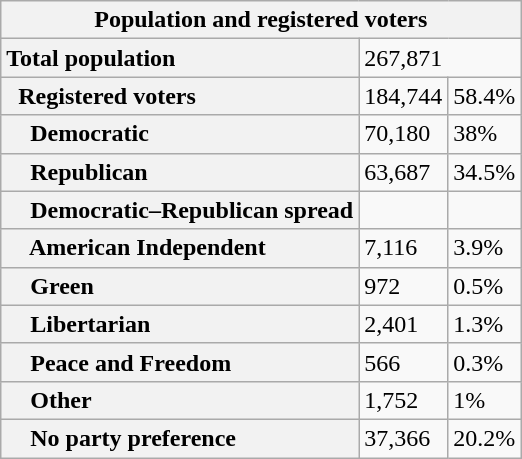<table class="wikitable collapsible collapsed">
<tr>
<th colspan=3>Population and registered voters</th>
</tr>
<tr>
<th scope="row" style="text-align: left;">Total population</th>
<td colspan=2>267,871</td>
</tr>
<tr>
<th scope="row" style="text-align: left;">  Registered voters</th>
<td>184,744</td>
<td>58.4%</td>
</tr>
<tr>
<th scope="row" style="text-align: left;">    Democratic</th>
<td>70,180</td>
<td>38%</td>
</tr>
<tr>
<th scope="row" style="text-align: left;">    Republican</th>
<td>63,687</td>
<td>34.5%</td>
</tr>
<tr>
<th scope="row" style="text-align: left;">    Democratic–Republican spread</th>
<td></td>
<td></td>
</tr>
<tr>
<th scope="row" style="text-align: left;">    American Independent</th>
<td>7,116</td>
<td>3.9%</td>
</tr>
<tr>
<th scope="row" style="text-align: left;">    Green</th>
<td>972</td>
<td>0.5%</td>
</tr>
<tr>
<th scope="row" style="text-align: left;">    Libertarian</th>
<td>2,401</td>
<td>1.3%</td>
</tr>
<tr>
<th scope="row" style="text-align: left;">    Peace and Freedom</th>
<td>566</td>
<td>0.3%</td>
</tr>
<tr>
<th scope="row" style="text-align: left;">    Other</th>
<td>1,752</td>
<td>1%</td>
</tr>
<tr>
<th scope="row" style="text-align: left;">    No party preference</th>
<td>37,366</td>
<td>20.2%</td>
</tr>
</table>
